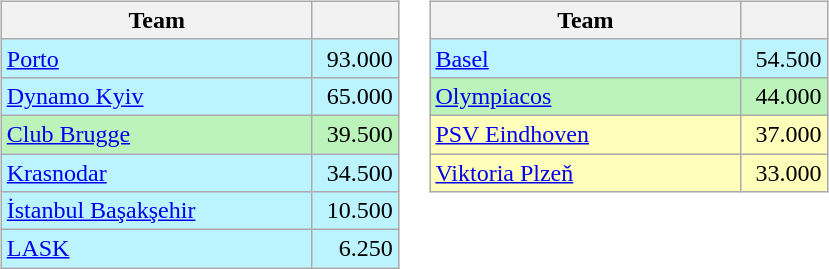<table>
<tr valign=top>
<td><br><table class="wikitable">
<tr>
<th width=200>Team</th>
<th width=50></th>
</tr>
<tr bgcolor=#BBF3FF>
<td> <a href='#'>Porto</a></td>
<td align=right>93.000</td>
</tr>
<tr bgcolor=#BBF3FF>
<td> <a href='#'>Dynamo Kyiv</a></td>
<td align=right>65.000</td>
</tr>
<tr bgcolor=#BBF3BB>
<td> <a href='#'>Club Brugge</a></td>
<td align=right>39.500</td>
</tr>
<tr bgcolor=#BBF3FF>
<td> <a href='#'>Krasnodar</a></td>
<td align=right>34.500</td>
</tr>
<tr bgcolor=#BBF3FF>
<td> <a href='#'>İstanbul Başakşehir</a></td>
<td align=right>10.500</td>
</tr>
<tr bgcolor=#BBF3FF>
<td> <a href='#'>LASK</a></td>
<td align=right>6.250</td>
</tr>
</table>
</td>
<td><br><table class="wikitable">
<tr>
<th width=200>Team</th>
<th width=50></th>
</tr>
<tr bgcolor=#BBF3FF>
<td> <a href='#'>Basel</a></td>
<td align=right>54.500</td>
</tr>
<tr bgcolor=#BBF3BB>
<td> <a href='#'>Olympiacos</a></td>
<td align=right>44.000</td>
</tr>
<tr bgcolor=#FFFFBB>
<td> <a href='#'>PSV Eindhoven</a></td>
<td align=right>37.000</td>
</tr>
<tr bgcolor=#FFFFBB>
<td> <a href='#'>Viktoria Plzeň</a></td>
<td align=right>33.000</td>
</tr>
</table>
</td>
</tr>
</table>
